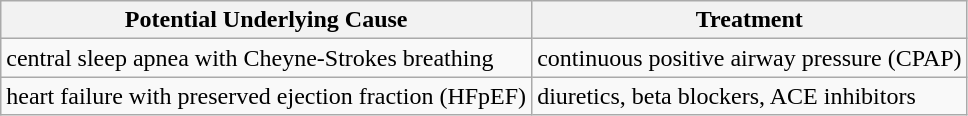<table class="wikitable">
<tr>
<th>Potential Underlying Cause</th>
<th>Treatment</th>
</tr>
<tr>
<td>central sleep apnea with Cheyne-Strokes breathing</td>
<td>continuous positive airway pressure (CPAP)</td>
</tr>
<tr>
<td>heart failure with preserved ejection fraction (HFpEF)</td>
<td>diuretics, beta blockers, ACE inhibitors</td>
</tr>
</table>
